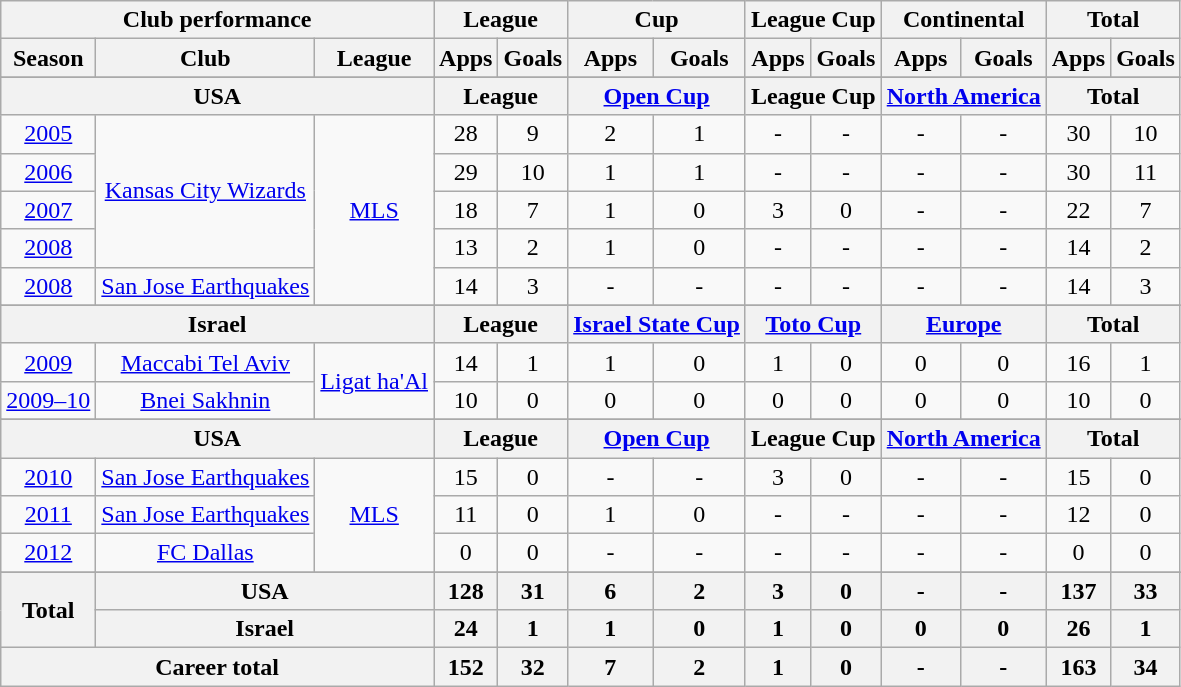<table class="wikitable" style="text-align:center">
<tr>
<th colspan=3>Club performance</th>
<th colspan=2>League</th>
<th colspan=2>Cup</th>
<th colspan=2>League Cup</th>
<th colspan=2>Continental</th>
<th colspan=2>Total</th>
</tr>
<tr>
<th>Season</th>
<th>Club</th>
<th>League</th>
<th>Apps</th>
<th>Goals</th>
<th>Apps</th>
<th>Goals</th>
<th>Apps</th>
<th>Goals</th>
<th>Apps</th>
<th>Goals</th>
<th>Apps</th>
<th>Goals</th>
</tr>
<tr>
</tr>
<tr>
<th colspan=3>USA</th>
<th colspan=2>League</th>
<th colspan=2><a href='#'>Open Cup</a></th>
<th colspan=2>League Cup</th>
<th colspan=2><a href='#'>North America</a></th>
<th colspan=2>Total</th>
</tr>
<tr>
<td><a href='#'>2005</a></td>
<td rowspan="4"><a href='#'>Kansas City Wizards</a></td>
<td rowspan="5"><a href='#'>MLS</a></td>
<td>28</td>
<td>9</td>
<td>2</td>
<td>1</td>
<td>-</td>
<td>-</td>
<td>-</td>
<td>-</td>
<td>30</td>
<td>10</td>
</tr>
<tr>
<td><a href='#'>2006</a></td>
<td>29</td>
<td>10</td>
<td>1</td>
<td>1</td>
<td>-</td>
<td>-</td>
<td>-</td>
<td>-</td>
<td>30</td>
<td>11</td>
</tr>
<tr>
<td><a href='#'>2007</a></td>
<td>18</td>
<td>7</td>
<td>1</td>
<td>0</td>
<td>3</td>
<td>0</td>
<td>-</td>
<td>-</td>
<td>22</td>
<td>7</td>
</tr>
<tr>
<td><a href='#'>2008</a></td>
<td>13</td>
<td>2</td>
<td>1</td>
<td>0</td>
<td>-</td>
<td>-</td>
<td>-</td>
<td>-</td>
<td>14</td>
<td>2</td>
</tr>
<tr>
<td><a href='#'>2008</a></td>
<td><a href='#'>San Jose Earthquakes</a></td>
<td>14</td>
<td>3</td>
<td>-</td>
<td>-</td>
<td>-</td>
<td>-</td>
<td>-</td>
<td>-</td>
<td>14</td>
<td>3</td>
</tr>
<tr>
</tr>
<tr>
<th colspan=3>Israel</th>
<th colspan=2>League</th>
<th colspan=2><a href='#'>Israel State Cup</a></th>
<th colspan=2><a href='#'>Toto Cup</a></th>
<th colspan=2><a href='#'>Europe</a></th>
<th colspan=2>Total</th>
</tr>
<tr>
<td><a href='#'>2009</a></td>
<td><a href='#'>Maccabi Tel Aviv</a></td>
<td rowspan="2"><a href='#'>Ligat ha'Al</a></td>
<td>14</td>
<td>1</td>
<td>1</td>
<td>0</td>
<td>1</td>
<td>0</td>
<td>0</td>
<td>0</td>
<td>16</td>
<td>1</td>
</tr>
<tr>
<td><a href='#'>2009–10</a></td>
<td><a href='#'>Bnei Sakhnin</a></td>
<td>10</td>
<td>0</td>
<td>0</td>
<td>0</td>
<td>0</td>
<td>0</td>
<td>0</td>
<td>0</td>
<td>10</td>
<td>0</td>
</tr>
<tr>
</tr>
<tr>
<th colspan=3>USA</th>
<th colspan=2>League</th>
<th colspan=2><a href='#'>Open Cup</a></th>
<th colspan=2>League Cup</th>
<th colspan=2><a href='#'>North America</a></th>
<th colspan=2>Total</th>
</tr>
<tr>
<td><a href='#'>2010</a></td>
<td><a href='#'>San Jose Earthquakes</a></td>
<td rowspan="3"><a href='#'>MLS</a></td>
<td>15</td>
<td>0</td>
<td>-</td>
<td>-</td>
<td>3</td>
<td>0</td>
<td>-</td>
<td>-</td>
<td>15</td>
<td>0</td>
</tr>
<tr>
<td><a href='#'>2011</a></td>
<td><a href='#'>San Jose Earthquakes</a></td>
<td>11</td>
<td>0</td>
<td>1</td>
<td>0</td>
<td>-</td>
<td>-</td>
<td>-</td>
<td>-</td>
<td>12</td>
<td>0</td>
</tr>
<tr>
<td><a href='#'>2012</a></td>
<td><a href='#'>FC Dallas</a></td>
<td>0</td>
<td>0</td>
<td>-</td>
<td>-</td>
<td>-</td>
<td>-</td>
<td>-</td>
<td>-</td>
<td>0</td>
<td>0</td>
</tr>
<tr>
</tr>
<tr>
<th rowspan=2>Total</th>
<th colspan=2>USA</th>
<th>128</th>
<th>31</th>
<th>6</th>
<th>2</th>
<th>3</th>
<th>0</th>
<th>-</th>
<th>-</th>
<th>137</th>
<th>33</th>
</tr>
<tr>
<th colspan=2>Israel</th>
<th>24</th>
<th>1</th>
<th>1</th>
<th>0</th>
<th>1</th>
<th>0</th>
<th>0</th>
<th>0</th>
<th>26</th>
<th>1</th>
</tr>
<tr>
<th colspan=3>Career total</th>
<th>152</th>
<th>32</th>
<th>7</th>
<th>2</th>
<th>1</th>
<th>0</th>
<th>-</th>
<th>-</th>
<th>163</th>
<th>34</th>
</tr>
</table>
